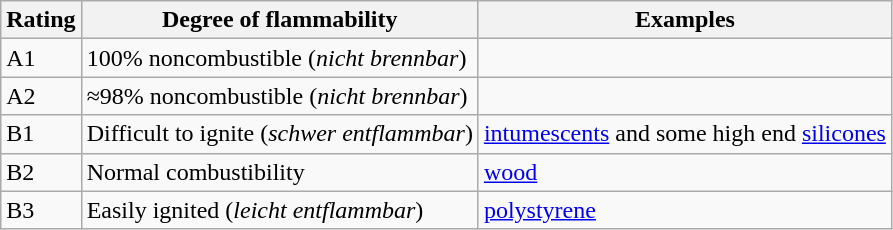<table class="wikitable sortable">
<tr>
<th>Rating</th>
<th>Degree of flammability</th>
<th>Examples</th>
</tr>
<tr>
<td>A1</td>
<td>100% noncombustible (<em>nicht brennbar</em>)</td>
<td></td>
</tr>
<tr>
<td>A2</td>
<td>≈98% noncombustible (<em>nicht brennbar</em>)</td>
<td></td>
</tr>
<tr>
<td>B1</td>
<td>Difficult to ignite (<em>schwer entflammbar</em>)</td>
<td><a href='#'>intumescents</a> and some high end <a href='#'>silicones</a></td>
</tr>
<tr>
<td>B2</td>
<td>Normal combustibility</td>
<td><a href='#'>wood</a></td>
</tr>
<tr>
<td>B3</td>
<td>Easily ignited (<em>leicht entflammbar</em>)</td>
<td><a href='#'>polystyrene</a></td>
</tr>
</table>
